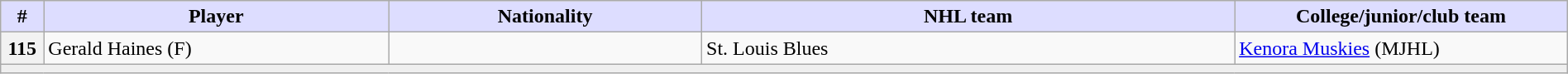<table class="wikitable" style="width: 100%">
<tr>
<th style="background:#ddf; width:2.75%;">#</th>
<th style="background:#ddf; width:22.0%;">Player</th>
<th style="background:#ddf; width:20.0%;">Nationality</th>
<th style="background:#ddf; width:34.0%;">NHL team</th>
<th style="background:#ddf; width:100.0%;">College/junior/club team</th>
</tr>
<tr>
<th>115</th>
<td>Gerald Haines (F)</td>
<td></td>
<td>St. Louis Blues</td>
<td><a href='#'>Kenora Muskies</a> (MJHL)</td>
</tr>
<tr>
<td align=center colspan="6" bgcolor="#efefef"></td>
</tr>
</table>
